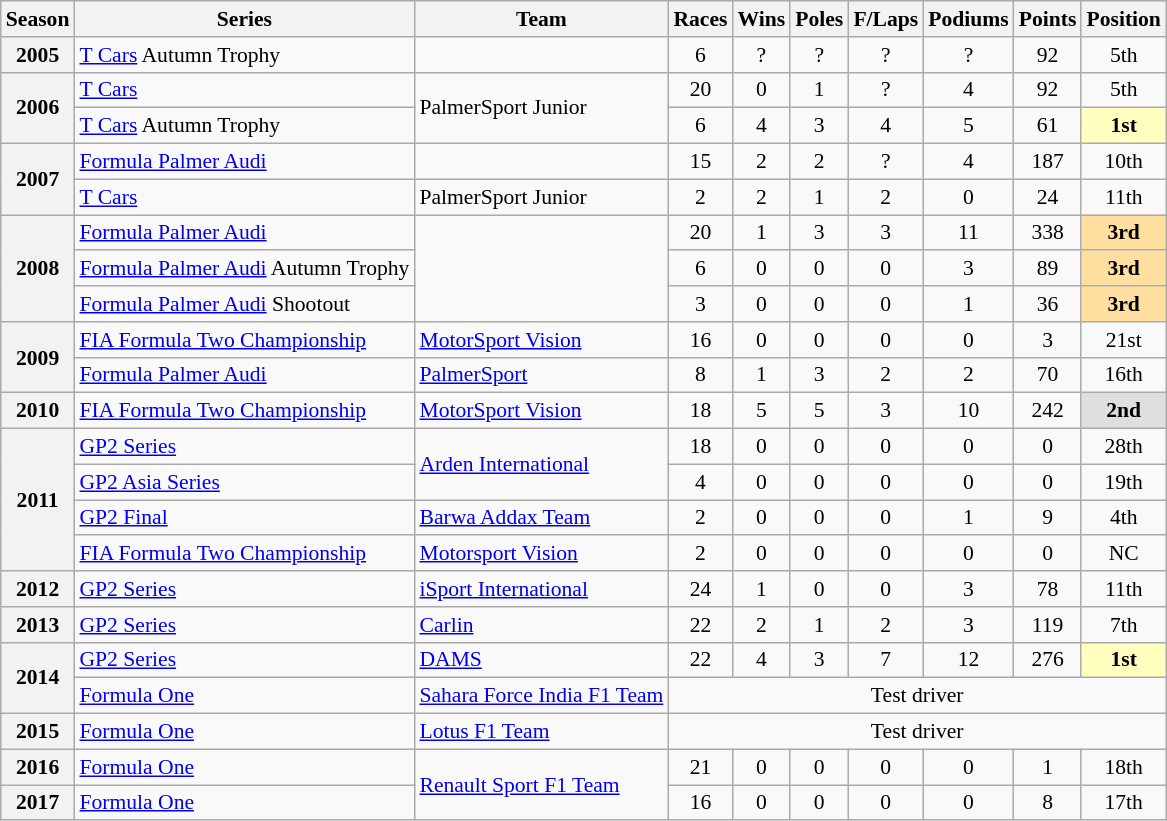<table class="wikitable" style="font-size: 90%; text-align:center">
<tr>
<th>Season</th>
<th>Series</th>
<th>Team</th>
<th>Races</th>
<th>Wins</th>
<th>Poles</th>
<th>F/Laps</th>
<th>Podiums</th>
<th>Points</th>
<th>Position</th>
</tr>
<tr>
<th>2005</th>
<td align=left><a href='#'>T Cars</a> Autumn Trophy</td>
<td align=left></td>
<td>6</td>
<td>?</td>
<td>?</td>
<td>?</td>
<td>?</td>
<td>92</td>
<td>5th</td>
</tr>
<tr>
<th rowspan=2>2006</th>
<td align=left><a href='#'>T Cars</a></td>
<td rowspan="2" style="text-align:left;">PalmerSport Junior</td>
<td>20</td>
<td>0</td>
<td>1</td>
<td>?</td>
<td>4</td>
<td>92</td>
<td>5th</td>
</tr>
<tr>
<td align=left><a href='#'>T Cars</a> Autumn Trophy</td>
<td>6</td>
<td>4</td>
<td>3</td>
<td>4</td>
<td>5</td>
<td>61</td>
<td style="background:#FFFFBF;"><strong>1st</strong></td>
</tr>
<tr>
<th rowspan=2>2007</th>
<td align=left><a href='#'>Formula Palmer Audi</a></td>
<td align=left></td>
<td>15</td>
<td>2</td>
<td>2</td>
<td>?</td>
<td>4</td>
<td>187</td>
<td>10th</td>
</tr>
<tr>
<td align=left><a href='#'>T Cars</a></td>
<td align=left>PalmerSport Junior</td>
<td>2</td>
<td>2</td>
<td>1</td>
<td>2</td>
<td>0</td>
<td>24</td>
<td>11th</td>
</tr>
<tr>
<th rowspan=3>2008</th>
<td align=left><a href='#'>Formula Palmer Audi</a></td>
<td rowspan="3" style="text-align:left;"></td>
<td>20</td>
<td>1</td>
<td>3</td>
<td>3</td>
<td>11</td>
<td>338</td>
<td style="background:#FFDF9F;"><strong>3rd</strong></td>
</tr>
<tr>
<td align=left><a href='#'>Formula Palmer Audi</a> Autumn Trophy</td>
<td>6</td>
<td>0</td>
<td>0</td>
<td>0</td>
<td>3</td>
<td>89</td>
<td style="background:#FFDF9F;"><strong>3rd</strong></td>
</tr>
<tr>
<td align=left><a href='#'>Formula Palmer Audi</a> Shootout</td>
<td>3</td>
<td>0</td>
<td>0</td>
<td>0</td>
<td>1</td>
<td>36</td>
<td style="background:#FFDF9F;"><strong>3rd</strong></td>
</tr>
<tr>
<th rowspan=2>2009</th>
<td align=left><a href='#'>FIA Formula Two Championship</a></td>
<td style="text-align:left;"><a href='#'>MotorSport Vision</a></td>
<td>16</td>
<td>0</td>
<td>0</td>
<td>0</td>
<td>0</td>
<td>3</td>
<td>21st</td>
</tr>
<tr>
<td align=left><a href='#'>Formula Palmer Audi</a></td>
<td align=left><a href='#'>PalmerSport</a></td>
<td>8</td>
<td>1</td>
<td>3</td>
<td>2</td>
<td>2</td>
<td>70</td>
<td>16th</td>
</tr>
<tr>
<th>2010</th>
<td align=left><a href='#'>FIA Formula Two Championship</a></td>
<td style="text-align:left;"><a href='#'>MotorSport Vision</a></td>
<td>18</td>
<td>5</td>
<td>5</td>
<td>3</td>
<td>10</td>
<td>242</td>
<td style="background:#DFDFDF;"><strong>2nd</strong></td>
</tr>
<tr>
<th rowspan=4>2011</th>
<td align=left><a href='#'>GP2 Series</a></td>
<td style="text-align:left;" rowspan="2"><a href='#'>Arden International</a></td>
<td>18</td>
<td>0</td>
<td>0</td>
<td>0</td>
<td>0</td>
<td>0</td>
<td>28th</td>
</tr>
<tr>
<td align=left><a href='#'>GP2 Asia Series</a></td>
<td>4</td>
<td>0</td>
<td>0</td>
<td>0</td>
<td>0</td>
<td>0</td>
<td>19th</td>
</tr>
<tr>
<td align=left><a href='#'>GP2 Final</a></td>
<td align=left><a href='#'>Barwa Addax Team</a></td>
<td>2</td>
<td>0</td>
<td>0</td>
<td>0</td>
<td>1</td>
<td>9</td>
<td>4th</td>
</tr>
<tr>
<td align=left><a href='#'>FIA Formula Two Championship</a></td>
<td align=left><a href='#'>Motorsport Vision</a></td>
<td>2</td>
<td>0</td>
<td>0</td>
<td>0</td>
<td>0</td>
<td>0</td>
<td>NC</td>
</tr>
<tr>
<th>2012</th>
<td align=left><a href='#'>GP2 Series</a></td>
<td align=left><a href='#'>iSport International</a></td>
<td>24</td>
<td>1</td>
<td>0</td>
<td>0</td>
<td>3</td>
<td>78</td>
<td>11th</td>
</tr>
<tr>
<th>2013</th>
<td align=left><a href='#'>GP2 Series</a></td>
<td align=left><a href='#'>Carlin</a></td>
<td>22</td>
<td>2</td>
<td>1</td>
<td>2</td>
<td>3</td>
<td>119</td>
<td>7th</td>
</tr>
<tr>
<th rowspan=2>2014</th>
<td align=left><a href='#'>GP2 Series</a></td>
<td align=left><a href='#'>DAMS</a></td>
<td>22</td>
<td>4</td>
<td>3</td>
<td>7</td>
<td>12</td>
<td>276</td>
<td style="background:#FFFFBF;"><strong>1st</strong></td>
</tr>
<tr>
<td align=left><a href='#'>Formula One</a></td>
<td align=left><a href='#'>Sahara Force India F1 Team</a></td>
<td colspan=7>Test driver</td>
</tr>
<tr>
<th>2015</th>
<td align=left><a href='#'>Formula One</a></td>
<td align=left><a href='#'>Lotus F1 Team</a></td>
<td colspan=7>Test driver</td>
</tr>
<tr>
<th>2016</th>
<td align=left><a href='#'>Formula One</a></td>
<td style="text-align:left;" rowspan="2"><a href='#'>Renault Sport F1 Team</a></td>
<td>21</td>
<td>0</td>
<td>0</td>
<td>0</td>
<td>0</td>
<td>1</td>
<td>18th</td>
</tr>
<tr>
<th>2017</th>
<td align=left><a href='#'>Formula One</a></td>
<td>16</td>
<td>0</td>
<td>0</td>
<td>0</td>
<td>0</td>
<td>8</td>
<td>17th</td>
</tr>
</table>
